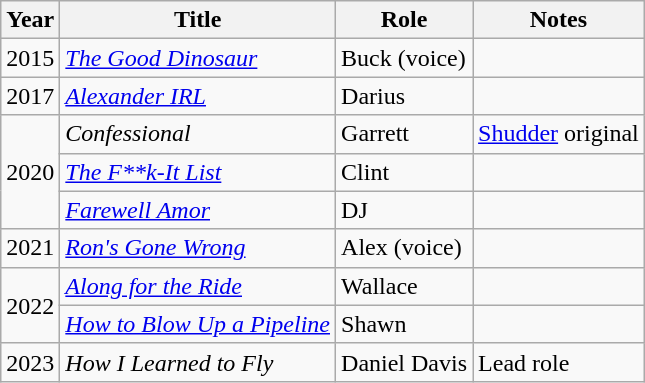<table class="wikitable sortable">
<tr>
<th>Year</th>
<th>Title</th>
<th>Role</th>
<th>Notes</th>
</tr>
<tr>
<td>2015</td>
<td><em><a href='#'>The Good Dinosaur</a></em></td>
<td>Buck (voice)</td>
<td></td>
</tr>
<tr>
<td>2017</td>
<td><em><a href='#'>Alexander IRL</a></em></td>
<td>Darius</td>
<td></td>
</tr>
<tr>
<td rowspan="3">2020</td>
<td><em>Confessional</em></td>
<td>Garrett</td>
<td><a href='#'>Shudder</a> original</td>
</tr>
<tr>
<td><em><a href='#'>The F**k-It List</a></em></td>
<td>Clint</td>
<td></td>
</tr>
<tr>
<td><em><a href='#'>Farewell Amor</a></em></td>
<td>DJ</td>
<td></td>
</tr>
<tr>
<td>2021</td>
<td><em><a href='#'>Ron's Gone Wrong</a></em></td>
<td>Alex (voice)</td>
<td></td>
</tr>
<tr>
<td rowspan="2">2022</td>
<td><em><a href='#'>Along for the Ride</a></em></td>
<td>Wallace</td>
<td></td>
</tr>
<tr>
<td><em><a href='#'>How to Blow Up a Pipeline</a></em></td>
<td>Shawn</td>
<td></td>
</tr>
<tr>
<td>2023</td>
<td><em>How I Learned to Fly</em></td>
<td>Daniel Davis</td>
<td>Lead role</td>
</tr>
</table>
